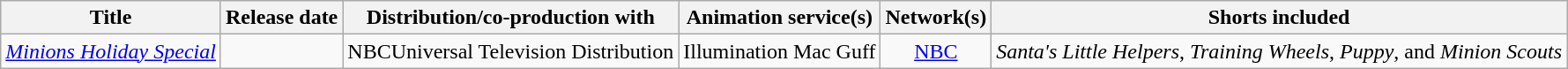<table class="wikitable sortable">
<tr>
<th>Title</th>
<th>Release date</th>
<th>Distribution/co-production with</th>
<th>Animation service(s)</th>
<th>Network(s)</th>
<th>Shorts included</th>
</tr>
<tr>
<td style="text-align:left;"><em><a href='#'>Minions Holiday Special</a></em></td>
<td style="text-align:center;"></td>
<td style="text-align:center;">NBCUniversal Television Distribution</td>
<td style="text-align:center;">Illumination Mac Guff</td>
<td style="text-align:center;"><a href='#'>NBC</a></td>
<td style="text-align:center;"><em>Santa's Little Helpers</em>, <em>Training Wheels</em>, <em>Puppy</em>, and <em>Minion Scouts</em></td>
</tr>
</table>
